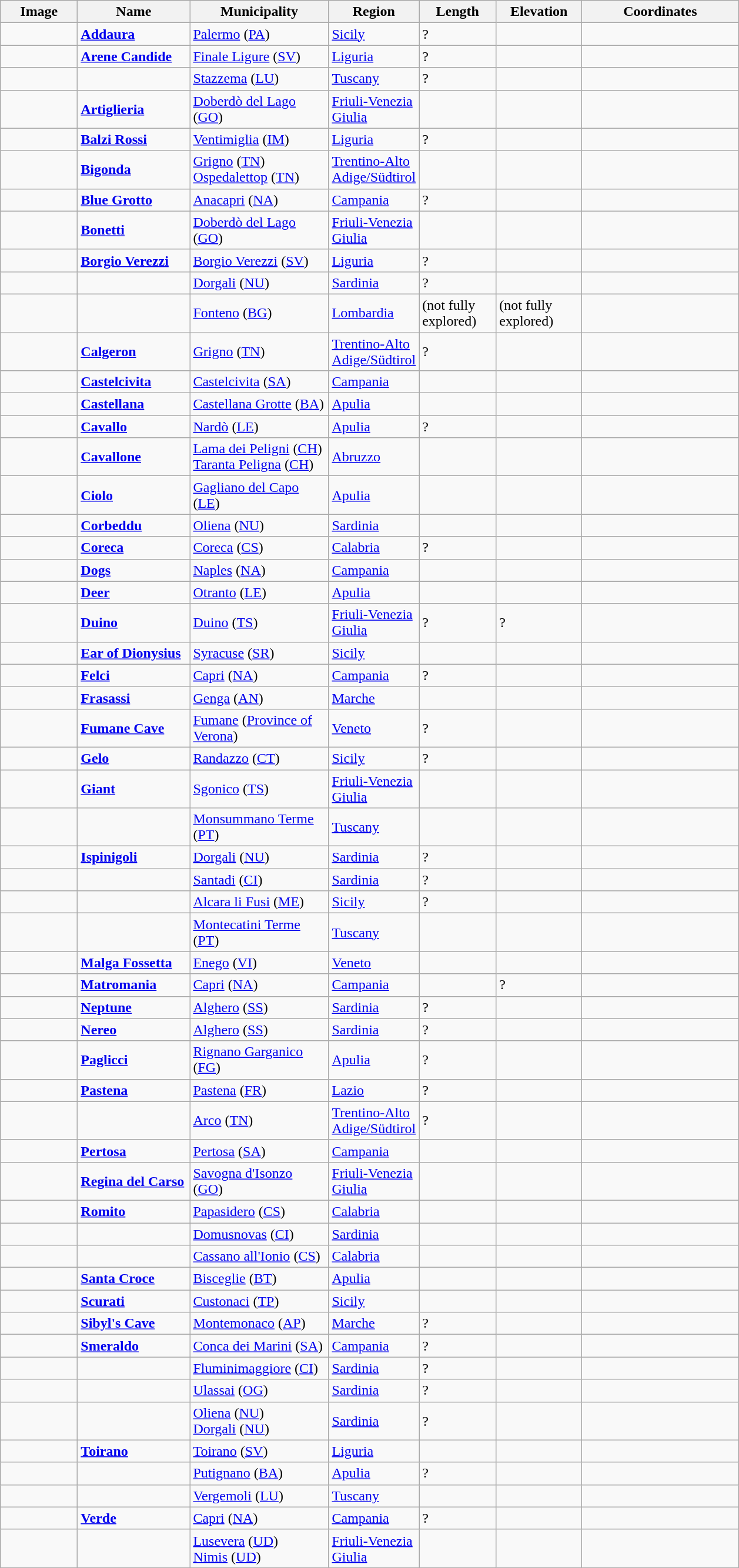<table class="wikitable sortable">
<tr>
<th width="80px">Image</th>
<th width="120px">Name</th>
<th width="150px">Municipality</th>
<th width="90px">Region</th>
<th width="80px">Length</th>
<th width="90px">Elevation</th>
<th width="170px">Coordinates</th>
</tr>
<tr>
<td></td>
<td><strong><a href='#'>Addaura</a></strong></td>
<td><a href='#'>Palermo</a> (<a href='#'>PA</a>)</td>
<td><a href='#'>Sicily</a></td>
<td>?</td>
<td></td>
<td></td>
</tr>
<tr>
<td></td>
<td><strong><a href='#'>Arene Candide</a></strong></td>
<td><a href='#'>Finale Ligure</a> (<a href='#'>SV</a>)</td>
<td><a href='#'>Liguria</a></td>
<td>?</td>
<td></td>
<td></td>
</tr>
<tr>
<td></td>
<td><strong></strong></td>
<td><a href='#'>Stazzema</a> (<a href='#'>LU</a>)</td>
<td><a href='#'>Tuscany</a></td>
<td>?</td>
<td></td>
<td></td>
</tr>
<tr>
<td></td>
<td><strong><a href='#'>Artiglieria</a></strong></td>
<td><a href='#'>Doberdò del Lago</a> (<a href='#'>GO</a>)</td>
<td><a href='#'>Friuli-Venezia Giulia</a></td>
<td></td>
<td></td>
<td></td>
</tr>
<tr>
<td></td>
<td><strong><a href='#'>Balzi Rossi</a></strong></td>
<td><a href='#'>Ventimiglia</a> (<a href='#'>IM</a>)</td>
<td><a href='#'>Liguria</a></td>
<td>?</td>
<td></td>
<td></td>
</tr>
<tr>
<td></td>
<td><strong><a href='#'>Bigonda</a></strong></td>
<td><a href='#'>Grigno</a> (<a href='#'>TN</a>) <br> <a href='#'>Ospedalettop</a> (<a href='#'>TN</a>)</td>
<td><a href='#'>Trentino-Alto Adige/Südtirol</a></td>
<td></td>
<td></td>
<td></td>
</tr>
<tr>
<td></td>
<td><strong><a href='#'>Blue Grotto</a></strong></td>
<td><a href='#'>Anacapri</a> (<a href='#'>NA</a>)</td>
<td><a href='#'>Campania</a></td>
<td>?</td>
<td></td>
<td></td>
</tr>
<tr>
<td></td>
<td><strong><a href='#'>Bonetti</a></strong></td>
<td><a href='#'>Doberdò del Lago</a> (<a href='#'>GO</a>)</td>
<td><a href='#'>Friuli-Venezia Giulia</a></td>
<td></td>
<td></td>
<td></td>
</tr>
<tr>
<td></td>
<td><strong><a href='#'>Borgio Verezzi</a></strong></td>
<td><a href='#'>Borgio Verezzi</a> (<a href='#'>SV</a>)</td>
<td><a href='#'>Liguria</a></td>
<td>?</td>
<td></td>
<td></td>
</tr>
<tr>
<td></td>
<td><strong></strong></td>
<td><a href='#'>Dorgali</a>  (<a href='#'>NU</a>)</td>
<td><a href='#'>Sardinia</a></td>
<td>?</td>
<td></td>
<td></td>
</tr>
<tr>
<td></td>
<td><strong></strong></td>
<td><a href='#'>Fonteno</a> (<a href='#'>BG</a>)</td>
<td><a href='#'>Lombardia</a></td>
<td> (not fully explored)</td>
<td> (not fully explored)</td>
<td></td>
</tr>
<tr>
<td></td>
<td><strong><a href='#'>Calgeron</a></strong></td>
<td><a href='#'>Grigno</a> (<a href='#'>TN</a>)</td>
<td><a href='#'>Trentino-Alto Adige/Südtirol</a></td>
<td>?</td>
<td></td>
<td></td>
</tr>
<tr>
<td></td>
<td><strong><a href='#'>Castelcivita</a></strong></td>
<td><a href='#'>Castelcivita</a> (<a href='#'>SA</a>)</td>
<td><a href='#'>Campania</a></td>
<td></td>
<td></td>
<td></td>
</tr>
<tr>
<td></td>
<td><strong><a href='#'>Castellana</a></strong></td>
<td><a href='#'>Castellana Grotte</a> (<a href='#'>BA</a>)</td>
<td><a href='#'>Apulia</a></td>
<td></td>
<td></td>
<td></td>
</tr>
<tr>
<td></td>
<td><strong><a href='#'>Cavallo</a></strong></td>
<td><a href='#'>Nardò</a> (<a href='#'>LE</a>)</td>
<td><a href='#'>Apulia</a></td>
<td>?</td>
<td></td>
<td></td>
</tr>
<tr>
<td></td>
<td><strong><a href='#'>Cavallone</a></strong></td>
<td><a href='#'>Lama dei Peligni</a> (<a href='#'>CH</a>) <br> <a href='#'>Taranta Peligna</a> (<a href='#'>CH</a>)</td>
<td><a href='#'>Abruzzo</a></td>
<td></td>
<td></td>
<td></td>
</tr>
<tr>
<td></td>
<td><strong><a href='#'>Ciolo</a></strong></td>
<td><a href='#'>Gagliano del Capo</a> (<a href='#'>LE</a>)</td>
<td><a href='#'>Apulia</a></td>
<td></td>
<td></td>
<td></td>
</tr>
<tr>
<td></td>
<td><strong><a href='#'>Corbeddu</a></strong></td>
<td><a href='#'>Oliena</a> (<a href='#'>NU</a>)</td>
<td><a href='#'>Sardinia</a></td>
<td></td>
<td></td>
<td></td>
</tr>
<tr>
<td></td>
<td><strong><a href='#'>Coreca</a></strong></td>
<td><a href='#'>Coreca</a> (<a href='#'>CS</a>)</td>
<td><a href='#'>Calabria</a></td>
<td>?</td>
<td></td>
<td></td>
</tr>
<tr>
<td></td>
<td><strong><a href='#'>Dogs</a></strong></td>
<td><a href='#'>Naples</a> (<a href='#'>NA</a>)</td>
<td><a href='#'>Campania</a></td>
<td></td>
<td></td>
<td></td>
</tr>
<tr>
<td></td>
<td><strong><a href='#'>Deer</a></strong></td>
<td><a href='#'>Otranto</a> (<a href='#'>LE</a>)</td>
<td><a href='#'>Apulia</a></td>
<td></td>
<td></td>
<td></td>
</tr>
<tr>
<td></td>
<td><strong><a href='#'>Duino</a></strong></td>
<td><a href='#'>Duino</a> (<a href='#'>TS</a>)</td>
<td><a href='#'>Friuli-Venezia Giulia</a></td>
<td>?</td>
<td>?</td>
<td></td>
</tr>
<tr>
<td></td>
<td><strong><a href='#'>Ear of Dionysius</a></strong></td>
<td><a href='#'>Syracuse</a> (<a href='#'>SR</a>)</td>
<td><a href='#'>Sicily</a></td>
<td></td>
<td></td>
<td></td>
</tr>
<tr>
<td></td>
<td><strong><a href='#'>Felci</a></strong></td>
<td><a href='#'>Capri</a> (<a href='#'>NA</a>)</td>
<td><a href='#'>Campania</a></td>
<td>?</td>
<td></td>
<td></td>
</tr>
<tr>
<td></td>
<td><strong><a href='#'>Frasassi</a></strong></td>
<td><a href='#'>Genga</a> (<a href='#'>AN</a>)</td>
<td><a href='#'>Marche</a></td>
<td></td>
<td></td>
<td></td>
</tr>
<tr>
<td></td>
<td><strong><a href='#'>Fumane Cave</a></strong></td>
<td><a href='#'>Fumane</a> (<a href='#'>Province of Verona</a>)</td>
<td><a href='#'>Veneto</a></td>
<td>?</td>
<td></td>
<td></td>
</tr>
<tr>
<td></td>
<td><strong><a href='#'>Gelo</a></strong></td>
<td><a href='#'>Randazzo</a> (<a href='#'>CT</a>)</td>
<td><a href='#'>Sicily</a></td>
<td>?</td>
<td></td>
<td></td>
</tr>
<tr>
<td></td>
<td><strong><a href='#'>Giant</a></strong></td>
<td><a href='#'>Sgonico</a> (<a href='#'>TS</a>)</td>
<td><a href='#'>Friuli-Venezia Giulia</a></td>
<td></td>
<td></td>
<td></td>
</tr>
<tr>
<td></td>
<td><strong></strong></td>
<td><a href='#'>Monsummano Terme</a> (<a href='#'>PT</a>)</td>
<td><a href='#'>Tuscany</a></td>
<td></td>
<td></td>
<td></td>
</tr>
<tr>
<td></td>
<td><strong><a href='#'>Ispinigoli</a></strong></td>
<td><a href='#'>Dorgali</a> (<a href='#'>NU</a>)</td>
<td><a href='#'>Sardinia</a></td>
<td>?</td>
<td></td>
<td></td>
</tr>
<tr>
<td></td>
<td><strong></strong></td>
<td><a href='#'>Santadi</a> (<a href='#'>CI</a>)</td>
<td><a href='#'>Sardinia</a></td>
<td>?</td>
<td></td>
<td></td>
</tr>
<tr>
<td></td>
<td><strong></strong></td>
<td><a href='#'>Alcara li Fusi</a> (<a href='#'>ME</a>)</td>
<td><a href='#'>Sicily</a></td>
<td>?</td>
<td></td>
<td></td>
</tr>
<tr>
<td></td>
<td><strong></strong></td>
<td><a href='#'>Montecatini Terme</a> (<a href='#'>PT</a>)</td>
<td><a href='#'>Tuscany</a></td>
<td></td>
<td></td>
<td></td>
</tr>
<tr>
<td></td>
<td><strong><a href='#'>Malga Fossetta</a></strong></td>
<td><a href='#'>Enego</a> (<a href='#'>VI</a>)</td>
<td><a href='#'>Veneto</a></td>
<td></td>
<td></td>
<td></td>
</tr>
<tr>
<td></td>
<td><strong><a href='#'>Matromania</a></strong></td>
<td><a href='#'>Capri</a> (<a href='#'>NA</a>)</td>
<td><a href='#'>Campania</a></td>
<td></td>
<td>?</td>
<td></td>
</tr>
<tr>
<td></td>
<td><strong><a href='#'>Neptune</a></strong></td>
<td><a href='#'>Alghero</a> (<a href='#'>SS</a>)</td>
<td><a href='#'>Sardinia</a></td>
<td>?</td>
<td></td>
<td></td>
</tr>
<tr>
<td></td>
<td><strong><a href='#'>Nereo</a></strong></td>
<td><a href='#'>Alghero</a> (<a href='#'>SS</a>)</td>
<td><a href='#'>Sardinia</a></td>
<td>?</td>
<td></td>
<td></td>
</tr>
<tr>
<td></td>
<td><strong><a href='#'>Paglicci</a></strong></td>
<td><a href='#'>Rignano Garganico</a> (<a href='#'>FG</a>)</td>
<td><a href='#'>Apulia</a></td>
<td>?</td>
<td></td>
<td></td>
</tr>
<tr>
<td></td>
<td><strong><a href='#'>Pastena</a></strong></td>
<td><a href='#'>Pastena</a> (<a href='#'>FR</a>)</td>
<td><a href='#'>Lazio</a></td>
<td>?</td>
<td></td>
<td></td>
</tr>
<tr>
<td></td>
<td><strong></strong></td>
<td><a href='#'>Arco</a> (<a href='#'>TN</a>)</td>
<td><a href='#'>Trentino-Alto Adige/Südtirol</a></td>
<td>?</td>
<td></td>
<td></td>
</tr>
<tr>
<td></td>
<td><strong><a href='#'>Pertosa</a></strong></td>
<td><a href='#'>Pertosa</a> (<a href='#'>SA</a>)</td>
<td><a href='#'>Campania</a></td>
<td></td>
<td></td>
<td></td>
</tr>
<tr>
<td></td>
<td><strong><a href='#'>Regina del Carso</a></strong></td>
<td><a href='#'>Savogna d'Isonzo</a> (<a href='#'>GO</a>)</td>
<td><a href='#'>Friuli-Venezia Giulia</a></td>
<td></td>
<td></td>
<td></td>
</tr>
<tr>
<td></td>
<td><strong><a href='#'>Romito</a></strong></td>
<td><a href='#'>Papasidero</a> (<a href='#'>CS</a>)</td>
<td><a href='#'>Calabria</a></td>
<td></td>
<td></td>
<td></td>
</tr>
<tr>
<td></td>
<td><strong></strong></td>
<td><a href='#'>Domusnovas</a> (<a href='#'>CI</a>)</td>
<td><a href='#'>Sardinia</a></td>
<td></td>
<td></td>
<td></td>
</tr>
<tr>
<td></td>
<td><strong></strong></td>
<td><a href='#'>Cassano all'Ionio</a> (<a href='#'>CS</a>)</td>
<td><a href='#'>Calabria</a></td>
<td></td>
<td></td>
<td></td>
</tr>
<tr>
<td></td>
<td><strong><a href='#'>Santa Croce</a></strong></td>
<td><a href='#'>Bisceglie</a> (<a href='#'>BT</a>)</td>
<td><a href='#'>Apulia</a></td>
<td></td>
<td></td>
<td></td>
</tr>
<tr>
<td></td>
<td><strong><a href='#'>Scurati</a></strong></td>
<td><a href='#'>Custonaci</a> (<a href='#'>TP</a>)</td>
<td><a href='#'>Sicily</a></td>
<td></td>
<td></td>
<td></td>
</tr>
<tr>
<td></td>
<td><strong><a href='#'>Sibyl's Cave</a></strong></td>
<td><a href='#'>Montemonaco</a> (<a href='#'>AP</a>)</td>
<td><a href='#'>Marche</a></td>
<td>?</td>
<td></td>
<td></td>
</tr>
<tr>
<td></td>
<td><strong><a href='#'>Smeraldo</a></strong></td>
<td><a href='#'>Conca dei Marini</a> (<a href='#'>SA</a>)</td>
<td><a href='#'>Campania</a></td>
<td>?</td>
<td></td>
<td></td>
</tr>
<tr>
<td></td>
<td><strong></strong></td>
<td><a href='#'>Fluminimaggiore</a> (<a href='#'>CI</a>)</td>
<td><a href='#'>Sardinia</a></td>
<td>?</td>
<td></td>
<td></td>
</tr>
<tr>
<td></td>
<td><strong></strong></td>
<td><a href='#'>Ulassai</a> (<a href='#'>OG</a>)</td>
<td><a href='#'>Sardinia</a></td>
<td>?</td>
<td></td>
<td></td>
</tr>
<tr>
<td></td>
<td><strong></strong></td>
<td><a href='#'>Oliena</a> (<a href='#'>NU</a>) <br> <a href='#'>Dorgali</a> (<a href='#'>NU</a>)</td>
<td><a href='#'>Sardinia</a></td>
<td>?</td>
<td></td>
<td></td>
</tr>
<tr>
<td></td>
<td><strong><a href='#'>Toirano</a></strong></td>
<td><a href='#'>Toirano</a> (<a href='#'>SV</a>)</td>
<td><a href='#'>Liguria</a></td>
<td></td>
<td></td>
<td></td>
</tr>
<tr>
<td></td>
<td><strong></strong></td>
<td><a href='#'>Putignano</a> (<a href='#'>BA</a>)</td>
<td><a href='#'>Apulia</a></td>
<td>?</td>
<td></td>
<td></td>
</tr>
<tr>
<td></td>
<td><strong></strong></td>
<td><a href='#'>Vergemoli</a> (<a href='#'>LU</a>)</td>
<td><a href='#'>Tuscany</a></td>
<td></td>
<td></td>
<td></td>
</tr>
<tr>
<td></td>
<td><strong><a href='#'>Verde</a></strong></td>
<td><a href='#'>Capri</a> (<a href='#'>NA</a>)</td>
<td><a href='#'>Campania</a></td>
<td>?</td>
<td></td>
<td></td>
</tr>
<tr>
<td></td>
<td><strong></strong></td>
<td><a href='#'>Lusevera</a> (<a href='#'>UD</a>) <br> <a href='#'>Nimis</a> (<a href='#'>UD</a>)</td>
<td><a href='#'>Friuli-Venezia Giulia</a></td>
<td></td>
<td></td>
<td></td>
</tr>
</table>
